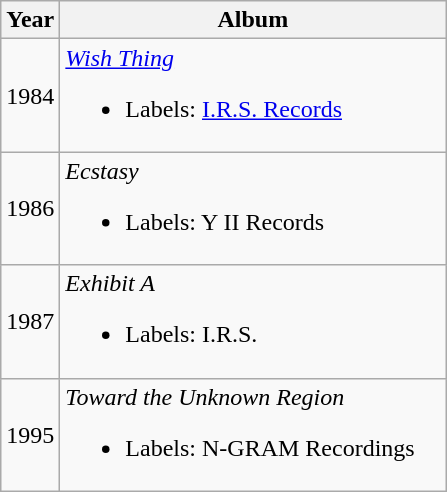<table class="wikitable">
<tr>
<th>Year</th>
<th style="width:250px;">Album</th>
</tr>
<tr>
<td>1984</td>
<td><em><a href='#'>Wish Thing</a></em><br><ul><li>Labels: <a href='#'>I.R.S. Records</a></li></ul></td>
</tr>
<tr>
<td>1986</td>
<td><em>Ecstasy</em><br><ul><li>Labels: Y II Records</li></ul></td>
</tr>
<tr>
<td>1987</td>
<td><em>Exhibit A</em><br><ul><li>Labels: I.R.S.</li></ul></td>
</tr>
<tr>
<td>1995</td>
<td><em>Toward the Unknown Region</em><br><ul><li>Labels: N-GRAM Recordings</li></ul></td>
</tr>
</table>
